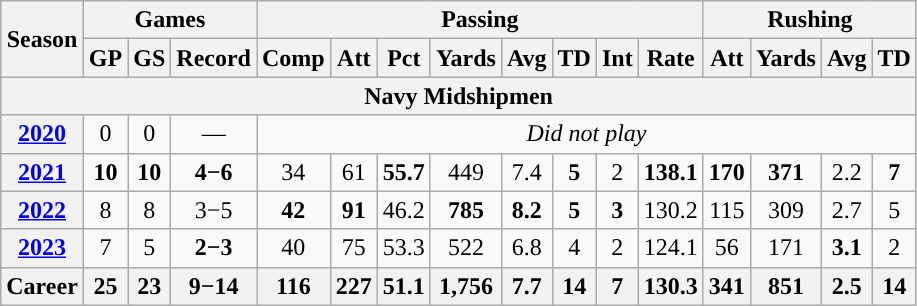<table class=wikitable style="text-align:center;">
<tr>
<th rowspan="2">Season</th>
<th colspan="3">Games</th>
<th colspan="8">Passing</th>
<th colspan="5">Rushing</th>
</tr>
<tr>
<th>GP</th>
<th>GS</th>
<th>Record</th>
<th>Comp</th>
<th>Att</th>
<th>Pct</th>
<th>Yards</th>
<th>Avg</th>
<th>TD</th>
<th>Int</th>
<th>Rate</th>
<th>Att</th>
<th>Yards</th>
<th>Avg</th>
<th>TD</th>
</tr>
<tr>
<th colspan="16">Navy Midshipmen</th>
</tr>
<tr>
<th><a href='#'>2020</a></th>
<td>0</td>
<td>0</td>
<td>—</td>
<td colspan="12"><em>Did not play</em></td>
</tr>
<tr>
<th><a href='#'>2021</a></th>
<td><strong>10</strong></td>
<td><strong>10</strong></td>
<td><strong>4−6</strong></td>
<td>34</td>
<td>61</td>
<td><strong>55.7</strong></td>
<td>449</td>
<td>7.4</td>
<td><strong>5</strong></td>
<td>2</td>
<td><strong>138.1</strong></td>
<td><strong>170</strong></td>
<td><strong>371</strong></td>
<td>2.2</td>
<td><strong>7</strong></td>
</tr>
<tr>
<th><a href='#'>2022</a></th>
<td>8</td>
<td>8</td>
<td>3−5</td>
<td><strong>42</strong></td>
<td><strong>91</strong></td>
<td>46.2</td>
<td><strong>785</strong></td>
<td><strong>8.2</strong></td>
<td><strong>5</strong></td>
<td><strong>3</strong></td>
<td>130.2</td>
<td>115</td>
<td>309</td>
<td>2.7</td>
<td>5</td>
</tr>
<tr>
<th><a href='#'>2023</a></th>
<td>7</td>
<td>5</td>
<td><strong>2−3</strong></td>
<td>40</td>
<td>75</td>
<td>53.3</td>
<td>522</td>
<td>6.8</td>
<td>4</td>
<td>2</td>
<td>124.1</td>
<td>56</td>
<td>171</td>
<td><strong>3.1</strong></td>
<td>2</td>
</tr>
<tr>
<th>Career</th>
<th>25</th>
<th>23</th>
<th>9−14</th>
<th>116</th>
<th>227</th>
<th>51.1</th>
<th>1,756</th>
<th>7.7</th>
<th>14</th>
<th>7</th>
<th>130.3</th>
<th>341</th>
<th>851</th>
<th>2.5</th>
<th>14</th>
</tr>
</table>
